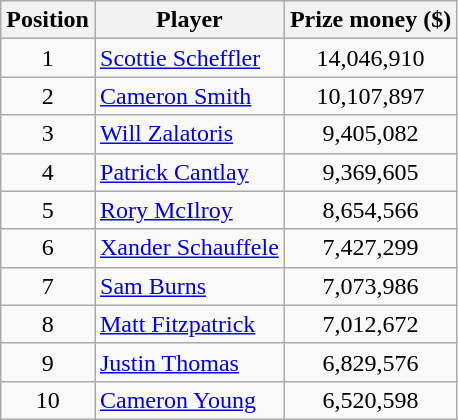<table class="wikitable">
<tr>
<th>Position</th>
<th>Player</th>
<th>Prize money ($)</th>
</tr>
<tr>
<td align=center>1</td>
<td> <a href='#'>Scottie Scheffler</a></td>
<td align=center>14,046,910</td>
</tr>
<tr>
<td align=center>2</td>
<td> <a href='#'>Cameron Smith</a></td>
<td align=center>10,107,897</td>
</tr>
<tr>
<td align=center>3</td>
<td> <a href='#'>Will Zalatoris</a></td>
<td align=center>9,405,082</td>
</tr>
<tr>
<td align=center>4</td>
<td> <a href='#'>Patrick Cantlay</a></td>
<td align=center>9,369,605</td>
</tr>
<tr>
<td align=center>5</td>
<td> <a href='#'>Rory McIlroy</a></td>
<td align=center>8,654,566</td>
</tr>
<tr>
<td align=center>6</td>
<td> <a href='#'>Xander Schauffele</a></td>
<td align=center>7,427,299</td>
</tr>
<tr>
<td align=center>7</td>
<td> <a href='#'>Sam Burns</a></td>
<td align=center>7,073,986</td>
</tr>
<tr>
<td align=center>8</td>
<td> <a href='#'>Matt Fitzpatrick</a></td>
<td align=center>7,012,672</td>
</tr>
<tr>
<td align=center>9</td>
<td> <a href='#'>Justin Thomas</a></td>
<td align=center>6,829,576</td>
</tr>
<tr>
<td align=center>10</td>
<td> <a href='#'>Cameron Young</a></td>
<td align=center>6,520,598</td>
</tr>
</table>
